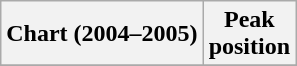<table class="wikitable plainrowheaders" style="text-align:center">
<tr>
<th scope="col">Chart (2004–2005)</th>
<th scope="col">Peak<br> position</th>
</tr>
<tr>
</tr>
</table>
